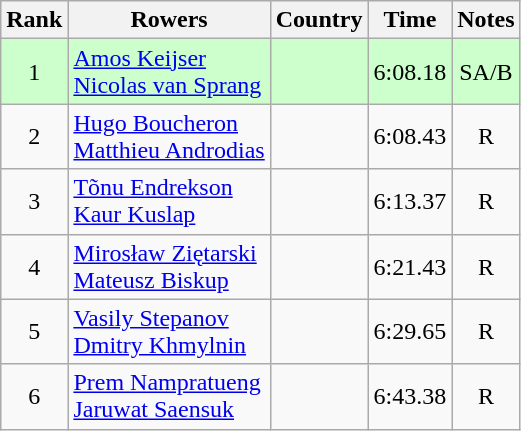<table class="wikitable" style="text-align:center">
<tr>
<th>Rank</th>
<th>Rowers</th>
<th>Country</th>
<th>Time</th>
<th>Notes</th>
</tr>
<tr bgcolor=ccffcc>
<td>1</td>
<td align="left"><a href='#'>Amos Keijser</a><br><a href='#'>Nicolas van Sprang</a></td>
<td align="left"></td>
<td>6:08.18</td>
<td>SA/B</td>
</tr>
<tr>
<td>2</td>
<td align="left"><a href='#'>Hugo Boucheron</a><br><a href='#'>Matthieu Androdias</a></td>
<td align="left"></td>
<td>6:08.43</td>
<td>R</td>
</tr>
<tr>
<td>3</td>
<td align="left"><a href='#'>Tõnu Endrekson</a><br><a href='#'>Kaur Kuslap</a></td>
<td align="left"></td>
<td>6:13.37</td>
<td>R</td>
</tr>
<tr>
<td>4</td>
<td align="left"><a href='#'>Mirosław Ziętarski</a><br><a href='#'>Mateusz Biskup</a></td>
<td align="left"></td>
<td>6:21.43</td>
<td>R</td>
</tr>
<tr>
<td>5</td>
<td align="left"><a href='#'>Vasily Stepanov</a><br><a href='#'>Dmitry Khmylnin</a></td>
<td align="left"></td>
<td>6:29.65</td>
<td>R</td>
</tr>
<tr>
<td>6</td>
<td align="left"><a href='#'>Prem Nampratueng</a><br><a href='#'>Jaruwat Saensuk</a></td>
<td align="left"></td>
<td>6:43.38</td>
<td>R</td>
</tr>
</table>
